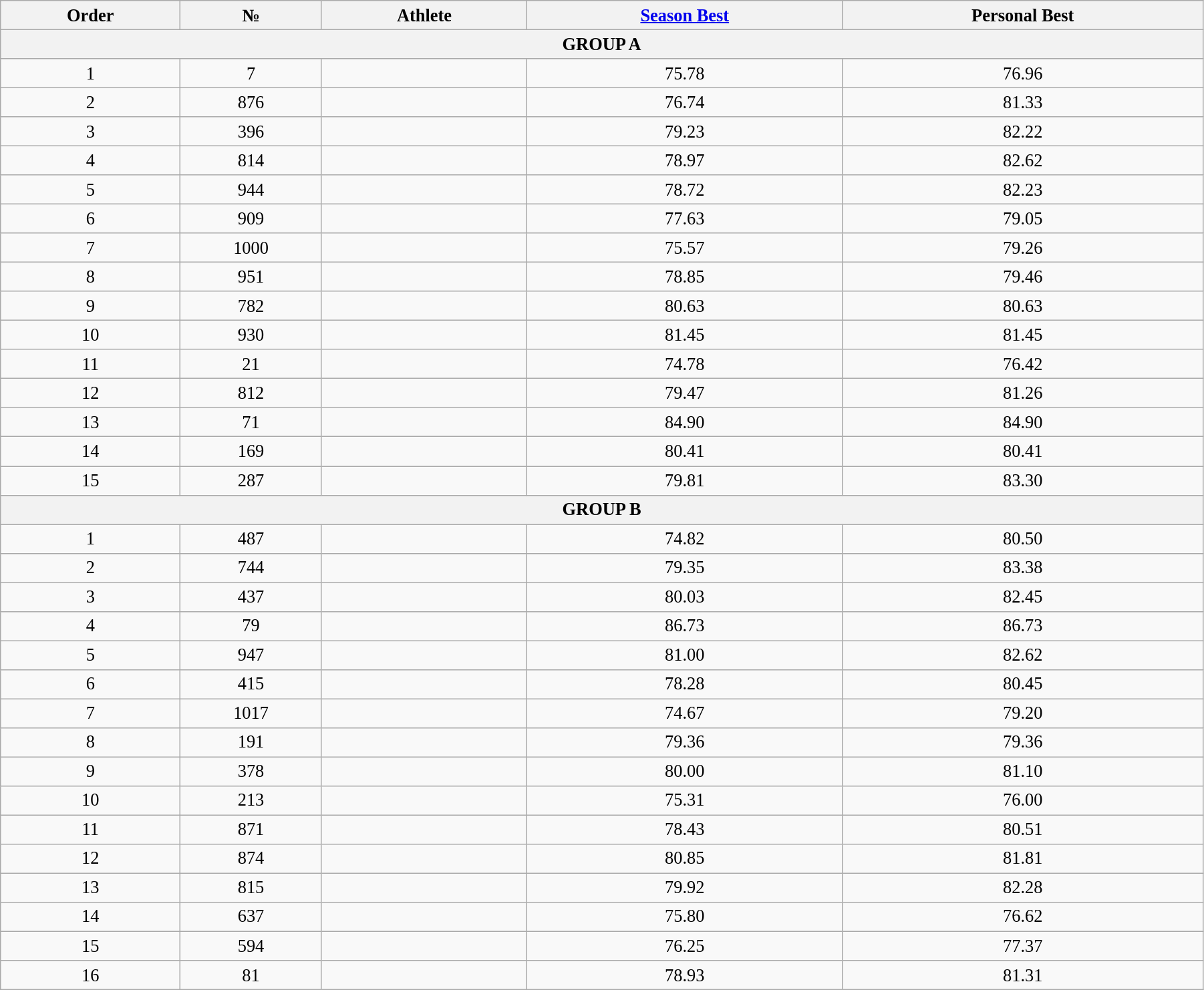<table class="wikitable" style=" text-align:center; font-size:110%;" width="95%">
<tr>
<th>Order</th>
<th>№</th>
<th>Athlete</th>
<th><a href='#'>Season Best</a></th>
<th>Personal Best</th>
</tr>
<tr>
<th colspan="5">GROUP A</th>
</tr>
<tr>
<td>1</td>
<td>7</td>
<td align=left></td>
<td>75.78</td>
<td>76.96</td>
</tr>
<tr>
<td>2</td>
<td>876</td>
<td align=left></td>
<td>76.74</td>
<td>81.33</td>
</tr>
<tr>
<td>3</td>
<td>396</td>
<td align=left></td>
<td>79.23</td>
<td>82.22</td>
</tr>
<tr>
<td>4</td>
<td>814</td>
<td align=left></td>
<td>78.97</td>
<td>82.62</td>
</tr>
<tr>
<td>5</td>
<td>944</td>
<td align=left></td>
<td>78.72</td>
<td>82.23</td>
</tr>
<tr>
<td>6</td>
<td>909</td>
<td align=left></td>
<td>77.63</td>
<td>79.05</td>
</tr>
<tr>
<td>7</td>
<td>1000</td>
<td align=left></td>
<td>75.57</td>
<td>79.26</td>
</tr>
<tr>
<td>8</td>
<td>951</td>
<td align=left></td>
<td>78.85</td>
<td>79.46</td>
</tr>
<tr>
<td>9</td>
<td>782</td>
<td align=left></td>
<td>80.63</td>
<td>80.63</td>
</tr>
<tr>
<td>10</td>
<td>930</td>
<td align=left></td>
<td>81.45</td>
<td>81.45</td>
</tr>
<tr>
<td>11</td>
<td>21</td>
<td align=left></td>
<td>74.78</td>
<td>76.42</td>
</tr>
<tr>
<td>12</td>
<td>812</td>
<td align=left></td>
<td>79.47</td>
<td>81.26</td>
</tr>
<tr>
<td>13</td>
<td>71</td>
<td align=left></td>
<td>84.90</td>
<td>84.90</td>
</tr>
<tr>
<td>14</td>
<td>169</td>
<td align=left></td>
<td>80.41</td>
<td>80.41</td>
</tr>
<tr>
<td>15</td>
<td>287</td>
<td align=left></td>
<td>79.81</td>
<td>83.30</td>
</tr>
<tr>
<th colspan="5">GROUP B</th>
</tr>
<tr>
<td>1</td>
<td>487</td>
<td align=left></td>
<td>74.82</td>
<td>80.50</td>
</tr>
<tr>
<td>2</td>
<td>744</td>
<td align=left></td>
<td>79.35</td>
<td>83.38</td>
</tr>
<tr>
<td>3</td>
<td>437</td>
<td align=left></td>
<td>80.03</td>
<td>82.45</td>
</tr>
<tr>
<td>4</td>
<td>79</td>
<td align=left></td>
<td>86.73</td>
<td>86.73</td>
</tr>
<tr>
<td>5</td>
<td>947</td>
<td align=left></td>
<td>81.00</td>
<td>82.62</td>
</tr>
<tr>
<td>6</td>
<td>415</td>
<td align=left></td>
<td>78.28</td>
<td>80.45</td>
</tr>
<tr>
<td>7</td>
<td>1017</td>
<td align=left></td>
<td>74.67</td>
<td>79.20</td>
</tr>
<tr>
<td>8</td>
<td>191</td>
<td align=left></td>
<td>79.36</td>
<td>79.36</td>
</tr>
<tr>
<td>9</td>
<td>378</td>
<td align=left></td>
<td>80.00</td>
<td>81.10</td>
</tr>
<tr>
<td>10</td>
<td>213</td>
<td align=left></td>
<td>75.31</td>
<td>76.00</td>
</tr>
<tr>
<td>11</td>
<td>871</td>
<td align=left></td>
<td>78.43</td>
<td>80.51</td>
</tr>
<tr>
<td>12</td>
<td>874</td>
<td align=left></td>
<td>80.85</td>
<td>81.81</td>
</tr>
<tr>
<td>13</td>
<td>815</td>
<td align=left></td>
<td>79.92</td>
<td>82.28</td>
</tr>
<tr>
<td>14</td>
<td>637</td>
<td align=left></td>
<td>75.80</td>
<td>76.62</td>
</tr>
<tr>
<td>15</td>
<td>594</td>
<td align=left></td>
<td>76.25</td>
<td>77.37</td>
</tr>
<tr>
<td>16</td>
<td>81</td>
<td align=left></td>
<td>78.93</td>
<td>81.31</td>
</tr>
</table>
